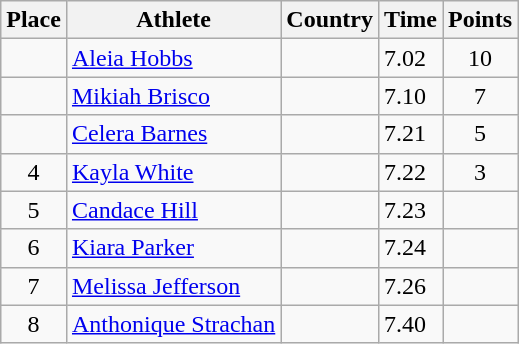<table class="wikitable">
<tr>
<th>Place</th>
<th>Athlete</th>
<th>Country</th>
<th>Time</th>
<th>Points</th>
</tr>
<tr>
<td align=center></td>
<td><a href='#'>Aleia Hobbs</a></td>
<td></td>
<td>7.02</td>
<td align=center>10</td>
</tr>
<tr>
<td align=center></td>
<td><a href='#'>Mikiah Brisco</a></td>
<td></td>
<td>7.10</td>
<td align=center>7</td>
</tr>
<tr>
<td align=center></td>
<td><a href='#'>Celera Barnes</a></td>
<td></td>
<td>7.21</td>
<td align=center>5</td>
</tr>
<tr>
<td align=center>4</td>
<td><a href='#'>Kayla White</a></td>
<td></td>
<td>7.22</td>
<td align=center>3</td>
</tr>
<tr>
<td align=center>5</td>
<td><a href='#'>Candace Hill</a></td>
<td></td>
<td>7.23</td>
<td align=center></td>
</tr>
<tr>
<td align=center>6</td>
<td><a href='#'>Kiara Parker</a></td>
<td></td>
<td>7.24</td>
<td align=center></td>
</tr>
<tr>
<td align=center>7</td>
<td><a href='#'>Melissa Jefferson</a></td>
<td></td>
<td>7.26</td>
<td align=center></td>
</tr>
<tr>
<td align=center>8</td>
<td><a href='#'>Anthonique Strachan</a></td>
<td></td>
<td>7.40</td>
<td align=center></td>
</tr>
</table>
